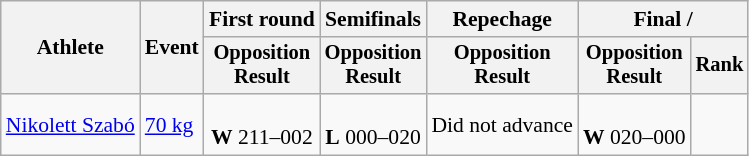<table class="wikitable" style="font-size:90%">
<tr>
<th rowspan="2">Athlete</th>
<th rowspan="2">Event</th>
<th>First round</th>
<th>Semifinals</th>
<th>Repechage</th>
<th colspan=2>Final / </th>
</tr>
<tr style="font-size:95%">
<th>Opposition<br>Result</th>
<th>Opposition<br>Result</th>
<th>Opposition<br>Result</th>
<th>Opposition<br>Result</th>
<th>Rank</th>
</tr>
<tr align=center>
<td align=left><a href='#'>Nikolett Szabó</a></td>
<td align=left><a href='#'>70 kg</a></td>
<td><br><strong>W</strong> 211–002</td>
<td><br><strong>L</strong> 000–020</td>
<td>Did not advance</td>
<td><br><strong>W</strong> 020–000</td>
<td></td>
</tr>
</table>
